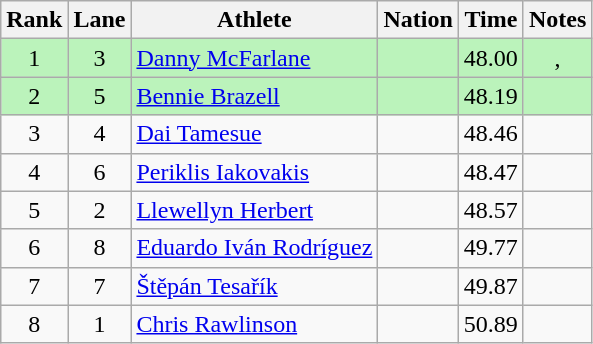<table class="wikitable sortable" style="text-align:center">
<tr>
<th>Rank</th>
<th>Lane</th>
<th>Athlete</th>
<th>Nation</th>
<th>Time</th>
<th>Notes</th>
</tr>
<tr bgcolor=bbf3bb>
<td>1</td>
<td>3</td>
<td align="left"><a href='#'>Danny McFarlane</a></td>
<td align="left"></td>
<td>48.00</td>
<td>, </td>
</tr>
<tr bgcolor=bbf3bb>
<td>2</td>
<td>5</td>
<td align="left"><a href='#'>Bennie Brazell</a></td>
<td align="left"></td>
<td>48.19</td>
<td></td>
</tr>
<tr>
<td>3</td>
<td>4</td>
<td align="left"><a href='#'>Dai Tamesue</a></td>
<td align="left"></td>
<td>48.46</td>
<td></td>
</tr>
<tr>
<td>4</td>
<td>6</td>
<td align="left"><a href='#'>Periklis Iakovakis</a></td>
<td align="left"></td>
<td>48.47</td>
<td></td>
</tr>
<tr>
<td>5</td>
<td>2</td>
<td align="left"><a href='#'>Llewellyn Herbert</a></td>
<td align="left"></td>
<td>48.57</td>
<td></td>
</tr>
<tr>
<td>6</td>
<td>8</td>
<td align="left"><a href='#'>Eduardo Iván Rodríguez</a></td>
<td align="left"></td>
<td>49.77</td>
<td></td>
</tr>
<tr>
<td>7</td>
<td>7</td>
<td align="left"><a href='#'>Štěpán Tesařík</a></td>
<td align="left"></td>
<td>49.87</td>
<td></td>
</tr>
<tr>
<td>8</td>
<td>1</td>
<td align="left"><a href='#'>Chris Rawlinson</a></td>
<td align="left"></td>
<td>50.89</td>
<td></td>
</tr>
</table>
